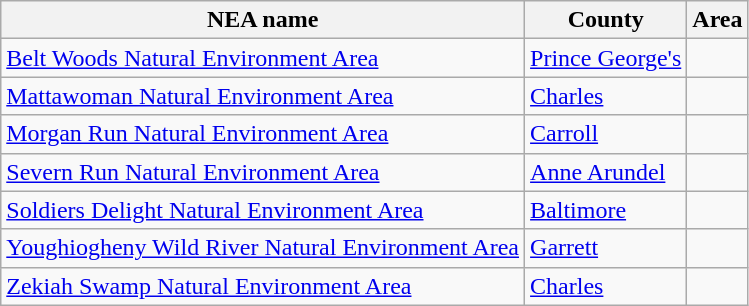<table class="sortable wikitable">
<tr>
<th scope="col" width="*;">NEA name</th>
<th scope="col" width="*;">County</th>
<th scope="col" width="*;">Area</th>
</tr>
<tr>
<td><a href='#'>Belt Woods Natural Environment Area</a></td>
<td><a href='#'>Prince George's</a></td>
<td></td>
</tr>
<tr>
<td><a href='#'>Mattawoman Natural Environment Area</a></td>
<td><a href='#'>Charles</a></td>
<td></td>
</tr>
<tr>
<td><a href='#'>Morgan Run Natural Environment Area</a></td>
<td><a href='#'>Carroll</a></td>
<td></td>
</tr>
<tr>
<td><a href='#'>Severn Run Natural Environment Area</a></td>
<td><a href='#'>Anne Arundel</a></td>
<td></td>
</tr>
<tr>
<td><a href='#'>Soldiers Delight Natural Environment Area</a></td>
<td><a href='#'>Baltimore</a></td>
<td></td>
</tr>
<tr>
<td><a href='#'>Youghiogheny Wild River Natural Environment Area</a></td>
<td><a href='#'>Garrett</a></td>
<td></td>
</tr>
<tr>
<td><a href='#'>Zekiah Swamp Natural Environment Area</a></td>
<td><a href='#'>Charles</a></td>
<td></td>
</tr>
</table>
